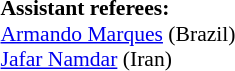<table width=50% style="font-size: 90%">
<tr>
<td><br><br>
<strong>Assistant referees:</strong>
<br><a href='#'>Armando Marques</a> (Brazil)
<br><a href='#'>Jafar Namdar</a> (Iran)</td>
</tr>
</table>
